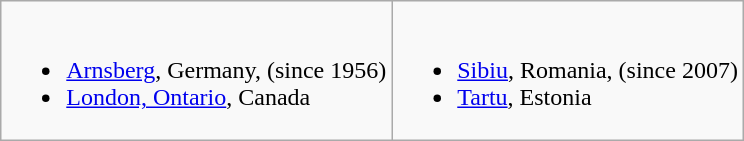<table class="wikitable">
<tr valign="top">
<td><br><ul><li> <a href='#'>Arnsberg</a>, Germany, (since 1956)</li><li> <a href='#'>London, Ontario</a>, Canada</li></ul></td>
<td><br><ul><li> <a href='#'>Sibiu</a>, Romania, (since 2007)</li><li> <a href='#'>Tartu</a>, Estonia</li></ul></td>
</tr>
</table>
